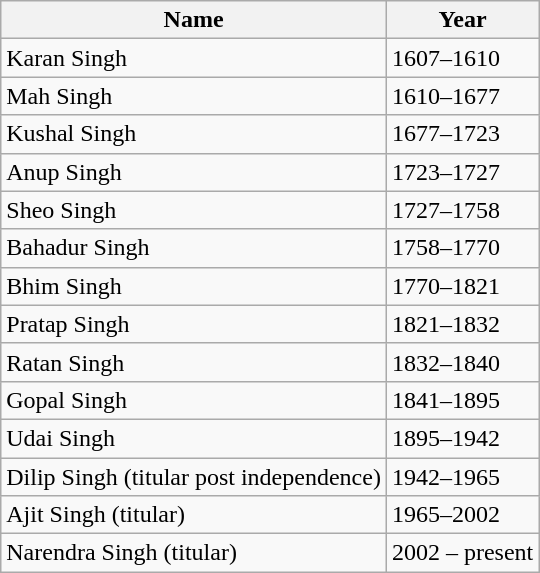<table class="wikitable">
<tr>
<th>Name</th>
<th>Year</th>
</tr>
<tr>
<td>Karan Singh</td>
<td>1607–1610</td>
</tr>
<tr>
<td>Mah Singh</td>
<td>1610–1677</td>
</tr>
<tr>
<td>Kushal Singh</td>
<td>1677–1723</td>
</tr>
<tr>
<td>Anup Singh</td>
<td>1723–1727</td>
</tr>
<tr>
<td>Sheo Singh</td>
<td>1727–1758</td>
</tr>
<tr>
<td>Bahadur Singh</td>
<td>1758–1770</td>
</tr>
<tr>
<td>Bhim Singh</td>
<td>1770–1821</td>
</tr>
<tr>
<td>Pratap Singh</td>
<td>1821–1832</td>
</tr>
<tr>
<td>Ratan Singh</td>
<td>1832–1840</td>
</tr>
<tr>
<td>Gopal Singh</td>
<td>1841–1895</td>
</tr>
<tr>
<td>Udai Singh</td>
<td>1895–1942</td>
</tr>
<tr>
<td>Dilip Singh (titular post independence)</td>
<td>1942–1965</td>
</tr>
<tr>
<td>Ajit Singh (titular)</td>
<td>1965–2002</td>
</tr>
<tr>
<td>Narendra Singh (titular)</td>
<td>2002 – present</td>
</tr>
</table>
